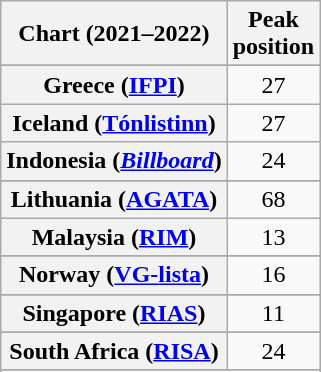<table class="wikitable sortable plainrowheaders" style="text-align:center">
<tr>
<th scope="col">Chart (2021–2022)</th>
<th scope="col">Peak<br>position</th>
</tr>
<tr>
</tr>
<tr>
</tr>
<tr>
</tr>
<tr>
</tr>
<tr>
</tr>
<tr>
</tr>
<tr>
</tr>
<tr>
</tr>
<tr>
<th scope="row">Greece (<a href='#'>IFPI</a>)</th>
<td>27</td>
</tr>
<tr>
<th scope="row">Iceland (<a href='#'>Tónlistinn</a>)</th>
<td>27</td>
</tr>
<tr>
<th scope="row">Indonesia (<em><a href='#'>Billboard</a></em>)</th>
<td>24</td>
</tr>
<tr>
</tr>
<tr>
<th scope="row">Lithuania (<a href='#'>AGATA</a>)</th>
<td>68</td>
</tr>
<tr>
<th scope="row">Malaysia (<a href='#'>RIM</a>)</th>
<td>13</td>
</tr>
<tr>
</tr>
<tr>
</tr>
<tr>
<th scope="row">Norway (<a href='#'>VG-lista</a>)</th>
<td>16</td>
</tr>
<tr>
</tr>
<tr>
<th scope="row">Singapore (<a href='#'>RIAS</a>)</th>
<td>11</td>
</tr>
<tr>
</tr>
<tr>
<th scope="row">South Africa (<a href='#'>RISA</a>)</th>
<td>24</td>
</tr>
<tr>
</tr>
<tr>
</tr>
<tr>
</tr>
<tr>
</tr>
<tr>
</tr>
<tr>
</tr>
<tr>
</tr>
<tr>
</tr>
<tr>
</tr>
</table>
